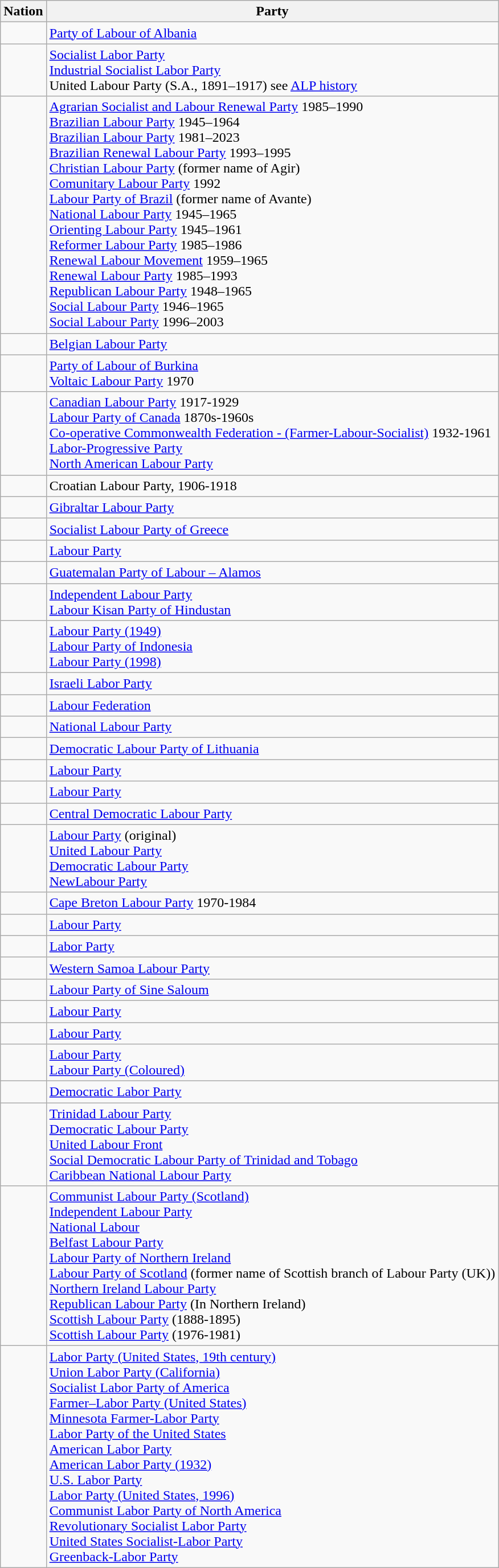<table class="wikitable">
<tr>
<th>Nation</th>
<th>Party</th>
</tr>
<tr>
<td></td>
<td><a href='#'>Party of Labour of Albania</a></td>
</tr>
<tr>
<td></td>
<td><a href='#'>Socialist Labor Party</a><br><a href='#'>Industrial Socialist Labor Party</a><br>United Labour Party (S.A., 1891–1917) see <a href='#'>ALP history</a></td>
</tr>
<tr>
<td></td>
<td><a href='#'>Agrarian Socialist and Labour Renewal Party</a> 1985–1990<br><a href='#'>Brazilian Labour Party</a> 1945–1964<br><a href='#'>Brazilian Labour Party</a> 1981–2023<br><a href='#'>Brazilian Renewal Labour Party</a> 1993–1995<br><a href='#'>Christian Labour Party</a> (former name of Agir)<br><a href='#'>Comunitary Labour Party</a> 1992<br><a href='#'>Labour Party of Brazil</a> (former name of Avante)<br><a href='#'>National Labour Party</a> 1945–1965<br><a href='#'>Orienting Labour Party</a> 1945–1961<br><a href='#'>Reformer Labour Party</a> 1985–1986<br><a href='#'>Renewal Labour Movement</a> 1959–1965<br><a href='#'>Renewal Labour Party</a> 1985–1993<br><a href='#'>Republican Labour Party</a> 1948–1965<br><a href='#'>Social Labour Party</a> 1946–1965<br><a href='#'>Social Labour Party</a> 1996–2003</td>
</tr>
<tr>
<td></td>
<td><a href='#'>Belgian Labour Party</a></td>
</tr>
<tr>
<td></td>
<td><a href='#'>Party of Labour of Burkina</a><br><a href='#'>Voltaic Labour Party</a> 1970</td>
</tr>
<tr>
<td></td>
<td><a href='#'>Canadian Labour Party</a> 1917-1929<br><a href='#'>Labour Party of Canada</a> 1870s-1960s<br><a href='#'>Co-operative Commonwealth Federation - (Farmer-Labour-Socialist)</a> 1932-1961<br><a href='#'>Labor-Progressive Party</a><br><a href='#'>North American Labour Party</a></td>
</tr>
<tr>
<td></td>
<td>Croatian Labour Party, 1906-1918</td>
</tr>
<tr>
<td></td>
<td><a href='#'>Gibraltar Labour Party</a></td>
</tr>
<tr>
<td></td>
<td><a href='#'>Socialist Labour Party of Greece</a></td>
</tr>
<tr>
<td></td>
<td><a href='#'>Labour Party</a></td>
</tr>
<tr>
<td></td>
<td><a href='#'>Guatemalan Party of Labour – Alamos</a></td>
</tr>
<tr>
<td></td>
<td><a href='#'>Independent Labour Party</a><br><a href='#'>Labour Kisan Party of Hindustan</a></td>
</tr>
<tr>
<td></td>
<td><a href='#'>Labour Party (1949)</a><br><a href='#'>Labour Party of Indonesia</a><br><a href='#'>Labour Party (1998)</a></td>
</tr>
<tr>
<td></td>
<td><a href='#'>Israeli Labor Party</a></td>
</tr>
<tr>
<td></td>
<td><a href='#'>Labour Federation</a></td>
</tr>
<tr>
<td></td>
<td><a href='#'>National Labour Party</a></td>
</tr>
<tr>
<td></td>
<td><a href='#'>Democratic Labour Party of Lithuania</a></td>
</tr>
<tr>
<td></td>
<td><a href='#'>Labour Party</a></td>
</tr>
<tr>
<td></td>
<td><a href='#'>Labour Party</a></td>
</tr>
<tr>
<td></td>
<td><a href='#'>Central Democratic Labour Party</a></td>
</tr>
<tr>
<td></td>
<td><a href='#'>Labour Party</a> (original)<br><a href='#'>United Labour Party</a><br><a href='#'>Democratic Labour Party</a><br><a href='#'>NewLabour Party</a></td>
</tr>
<tr>
<td></td>
<td><a href='#'>Cape Breton Labour Party</a> 1970-1984</td>
</tr>
<tr>
<td></td>
<td><a href='#'>Labour Party</a></td>
</tr>
<tr>
<td></td>
<td><a href='#'>Labor Party</a></td>
</tr>
<tr>
<td></td>
<td><a href='#'>Western Samoa Labour Party</a></td>
</tr>
<tr>
<td></td>
<td><a href='#'>Labour Party of Sine Saloum</a></td>
</tr>
<tr>
<td></td>
<td><a href='#'>Labour Party</a></td>
</tr>
<tr>
<td></td>
<td><a href='#'>Labour Party</a></td>
</tr>
<tr>
<td></td>
<td><a href='#'>Labour Party</a><br><a href='#'>Labour Party (Coloured)</a></td>
</tr>
<tr>
<td></td>
<td><a href='#'>Democratic Labor Party</a></td>
</tr>
<tr>
<td></td>
<td><a href='#'>Trinidad Labour Party</a><br><a href='#'>Democratic Labour Party</a><br><a href='#'>United Labour Front</a><br><a href='#'>Social Democratic Labour Party of Trinidad and Tobago</a><br><a href='#'>Caribbean National Labour Party</a></td>
</tr>
<tr>
<td></td>
<td><a href='#'>Communist Labour Party (Scotland)</a><br><a href='#'>Independent Labour Party</a><br><a href='#'>National Labour</a><br><a href='#'>Belfast Labour Party</a><br><a href='#'>Labour Party of Northern Ireland</a><br><a href='#'>Labour Party of Scotland</a> (former name of Scottish branch of Labour Party (UK))<br><a href='#'>Northern Ireland Labour Party</a><br><a href='#'>Republican Labour Party</a> (In Northern Ireland)<br><a href='#'>Scottish Labour Party</a> (1888-1895)<br><a href='#'>Scottish Labour Party</a> (1976-1981)</td>
</tr>
<tr>
<td></td>
<td><a href='#'>Labor Party (United States, 19th century)</a><br><a href='#'>Union Labor Party (California)</a><br><a href='#'>Socialist Labor Party of America</a><br><a href='#'>Farmer–Labor Party (United States)</a><br><a href='#'>Minnesota Farmer-Labor Party</a><br><a href='#'>Labor Party of the United States</a><br><a href='#'>American Labor Party</a><br><a href='#'>American Labor Party (1932)</a><br><a href='#'>U.S. Labor Party</a><br><a href='#'>Labor Party (United States, 1996)</a><br><a href='#'>Communist Labor Party of North America</a><br><a href='#'>Revolutionary Socialist Labor Party</a><br><a href='#'>United States Socialist-Labor Party</a><br><a href='#'>Greenback-Labor Party</a></td>
</tr>
</table>
